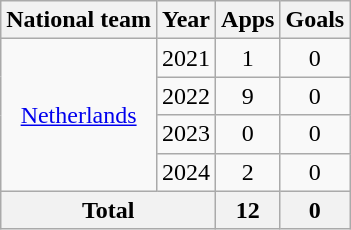<table class="wikitable" style="text-align:center">
<tr>
<th>National team</th>
<th>Year</th>
<th>Apps</th>
<th>Goals</th>
</tr>
<tr>
<td rowspan="4"><a href='#'>Netherlands</a></td>
<td>2021</td>
<td>1</td>
<td>0</td>
</tr>
<tr>
<td>2022</td>
<td>9</td>
<td>0</td>
</tr>
<tr>
<td>2023</td>
<td>0</td>
<td>0</td>
</tr>
<tr>
<td>2024</td>
<td>2</td>
<td>0</td>
</tr>
<tr>
<th colspan="2">Total</th>
<th>12</th>
<th>0</th>
</tr>
</table>
